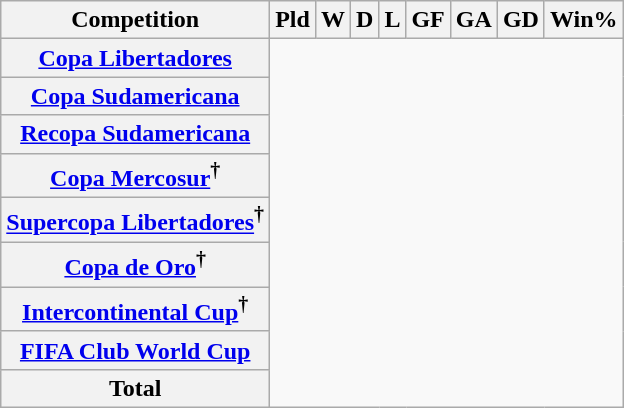<table class="wikitable plainrowheaders" style="text-align:center">
<tr>
<th scope="col">Competition</th>
<th scope="col">Pld</th>
<th scope="col">W</th>
<th scope="col">D</th>
<th scope="col">L</th>
<th scope="col">GF</th>
<th scope="col">GA</th>
<th scope="col">GD</th>
<th scope="col">Win%</th>
</tr>
<tr>
<th scope="row" align=left><a href='#'>Copa Libertadores</a><br></th>
</tr>
<tr>
<th scope="row" align=left><a href='#'>Copa Sudamericana</a><br></th>
</tr>
<tr>
<th scope="row" align=left><a href='#'>Recopa Sudamericana</a><br></th>
</tr>
<tr>
<th scope="row" align=left><a href='#'>Copa Mercosur</a><sup>†</sup><br></th>
</tr>
<tr>
<th scope="row" align=left><a href='#'>Supercopa Libertadores</a><sup>†</sup><br></th>
</tr>
<tr>
<th scope="row" align=left><a href='#'>Copa de Oro</a><sup>†</sup><br></th>
</tr>
<tr>
<th scope="row" align=left><a href='#'>Intercontinental Cup</a><sup>†</sup><br></th>
</tr>
<tr>
<th scope="row" align=left><a href='#'>FIFA Club World Cup</a><br></th>
</tr>
<tr>
<th>Total<br></th>
</tr>
</table>
